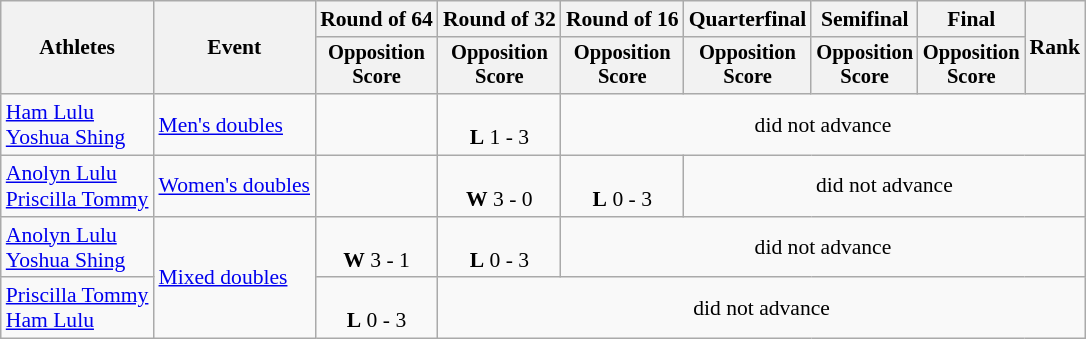<table class="wikitable" style="font-size:90%">
<tr>
<th rowspan=2>Athletes</th>
<th rowspan=2>Event</th>
<th>Round of 64</th>
<th>Round of 32</th>
<th>Round of 16</th>
<th>Quarterfinal</th>
<th>Semifinal</th>
<th>Final</th>
<th rowspan=2>Rank</th>
</tr>
<tr style="font-size:95%">
<th>Opposition<br>Score</th>
<th>Opposition<br>Score</th>
<th>Opposition<br>Score</th>
<th>Opposition<br>Score</th>
<th>Opposition<br>Score</th>
<th>Opposition<br>Score</th>
</tr>
<tr align=center>
<td align=left><a href='#'>Ham Lulu</a><br><a href='#'>Yoshua Shing</a></td>
<td align=left><a href='#'>Men's doubles</a></td>
<td></td>
<td><br><strong>L</strong> 1 - 3</td>
<td colspan=5>did not advance</td>
</tr>
<tr align=center>
<td align=left><a href='#'>Anolyn Lulu</a><br><a href='#'>Priscilla Tommy</a></td>
<td align=left><a href='#'>Women's doubles</a></td>
<td></td>
<td><br><strong>W</strong> 3 - 0</td>
<td><br><strong>L</strong> 0 - 3</td>
<td colspan=4>did not advance</td>
</tr>
<tr align=center>
<td align=left><a href='#'>Anolyn Lulu</a><br><a href='#'>Yoshua Shing</a></td>
<td align=left rowspan=2><a href='#'>Mixed doubles</a></td>
<td><br><strong>W</strong> 3 - 1</td>
<td><br><strong>L</strong> 0 - 3</td>
<td colspan=5>did not advance</td>
</tr>
<tr align=center>
<td align=left><a href='#'>Priscilla Tommy</a><br><a href='#'>Ham Lulu</a></td>
<td><br><strong>L</strong> 0 - 3</td>
<td colspan=6>did not advance</td>
</tr>
</table>
